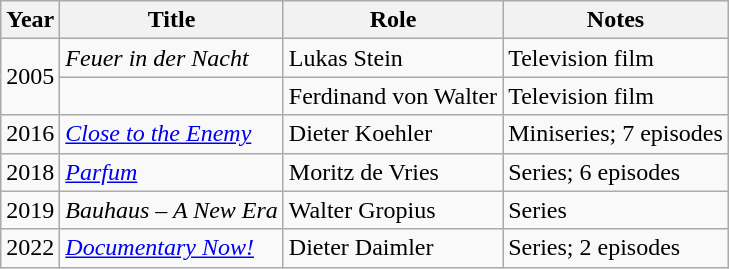<table class="wikitable sortable">
<tr>
<th>Year</th>
<th>Title</th>
<th>Role</th>
<th class="unsortable">Notes</th>
</tr>
<tr>
<td rowspan="2">2005</td>
<td><em>Feuer in der Nacht</em></td>
<td>Lukas Stein</td>
<td>Television film</td>
</tr>
<tr>
<td><em></em></td>
<td>Ferdinand von Walter</td>
<td>Television film</td>
</tr>
<tr>
<td>2016</td>
<td><em><a href='#'>Close to the Enemy</a></em></td>
<td>Dieter Koehler</td>
<td>Miniseries; 7 episodes</td>
</tr>
<tr>
<td>2018</td>
<td><em><a href='#'>Parfum</a></em></td>
<td>Moritz de Vries</td>
<td>Series; 6 episodes</td>
</tr>
<tr>
<td>2019</td>
<td><em>Bauhaus – A New Era</em></td>
<td>Walter Gropius</td>
<td>Series</td>
</tr>
<tr>
<td>2022</td>
<td><em><a href='#'>Documentary Now!</a></em></td>
<td>Dieter Daimler</td>
<td>Series; 2 episodes</td>
</tr>
</table>
